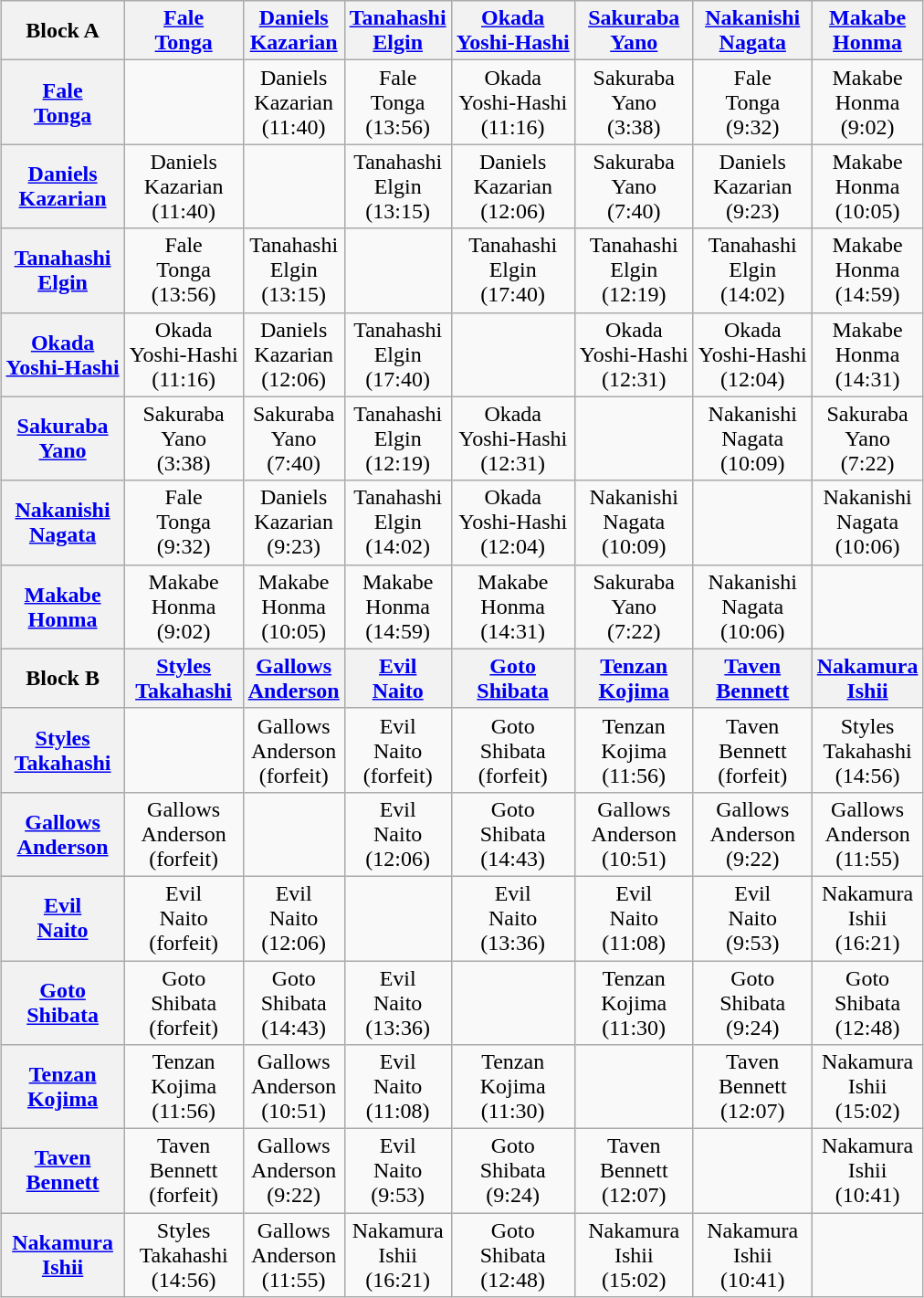<table class="wikitable" style="text-align:center; margin: 1em auto 1em auto">
<tr align="center">
<th>Block A</th>
<th><a href='#'>Fale</a><br><a href='#'>Tonga</a></th>
<th><a href='#'>Daniels</a><br><a href='#'>Kazarian</a></th>
<th><a href='#'>Tanahashi</a><br><a href='#'>Elgin</a></th>
<th><a href='#'>Okada</a><br><a href='#'>Yoshi-Hashi</a></th>
<th><a href='#'>Sakuraba</a><br><a href='#'>Yano</a></th>
<th><a href='#'>Nakanishi</a><br><a href='#'>Nagata</a></th>
<th><a href='#'>Makabe</a><br><a href='#'>Honma</a></th>
</tr>
<tr align="center">
<th><a href='#'>Fale</a><br><a href='#'>Tonga</a></th>
<td></td>
<td>Daniels<br>Kazarian<br>(11:40)</td>
<td>Fale<br>Tonga<br>(13:56)</td>
<td>Okada<br>Yoshi-Hashi<br>(11:16)</td>
<td>Sakuraba<br>Yano<br>(3:38)</td>
<td>Fale<br>Tonga<br>(9:32)</td>
<td>Makabe<br>Honma<br>(9:02)</td>
</tr>
<tr align="center">
<th><a href='#'>Daniels</a><br><a href='#'>Kazarian</a></th>
<td>Daniels<br>Kazarian<br>(11:40)</td>
<td></td>
<td>Tanahashi<br>Elgin<br>(13:15)</td>
<td>Daniels<br>Kazarian<br>(12:06)</td>
<td>Sakuraba<br>Yano<br>(7:40)</td>
<td>Daniels<br>Kazarian<br>(9:23)</td>
<td>Makabe<br>Honma<br>(10:05)</td>
</tr>
<tr align="center">
<th><a href='#'>Tanahashi</a><br><a href='#'>Elgin</a></th>
<td>Fale<br>Tonga<br>(13:56)</td>
<td>Tanahashi<br>Elgin<br>(13:15)</td>
<td></td>
<td>Tanahashi<br>Elgin<br>(17:40)</td>
<td>Tanahashi<br>Elgin<br>(12:19)</td>
<td>Tanahashi<br>Elgin<br>(14:02)</td>
<td>Makabe<br>Honma<br>(14:59)</td>
</tr>
<tr align="center">
<th><a href='#'>Okada</a><br><a href='#'>Yoshi-Hashi</a></th>
<td>Okada<br>Yoshi-Hashi<br>(11:16)</td>
<td>Daniels<br>Kazarian<br>(12:06)</td>
<td>Tanahashi<br>Elgin<br>(17:40)</td>
<td></td>
<td>Okada<br>Yoshi-Hashi<br>(12:31)</td>
<td>Okada<br>Yoshi-Hashi<br>(12:04)</td>
<td>Makabe<br>Honma<br>(14:31)</td>
</tr>
<tr align="center">
<th><a href='#'>Sakuraba</a><br><a href='#'>Yano</a></th>
<td>Sakuraba<br>Yano<br>(3:38)</td>
<td>Sakuraba<br>Yano<br>(7:40)</td>
<td>Tanahashi<br>Elgin<br>(12:19)</td>
<td>Okada<br>Yoshi-Hashi<br>(12:31)</td>
<td></td>
<td>Nakanishi<br>Nagata<br>(10:09)</td>
<td>Sakuraba<br>Yano<br>(7:22)</td>
</tr>
<tr align="center">
<th><a href='#'>Nakanishi</a><br><a href='#'>Nagata</a></th>
<td>Fale<br>Tonga<br>(9:32)</td>
<td>Daniels<br>Kazarian<br>(9:23)</td>
<td>Tanahashi<br>Elgin<br>(14:02)</td>
<td>Okada<br>Yoshi-Hashi<br>(12:04)</td>
<td>Nakanishi<br>Nagata<br>(10:09)</td>
<td></td>
<td>Nakanishi<br>Nagata<br>(10:06)</td>
</tr>
<tr align="center">
<th><a href='#'>Makabe</a><br><a href='#'>Honma</a></th>
<td>Makabe<br>Honma<br>(9:02)</td>
<td>Makabe<br>Honma<br>(10:05)</td>
<td>Makabe<br>Honma<br>(14:59)</td>
<td>Makabe<br>Honma<br>(14:31)</td>
<td>Sakuraba<br>Yano<br>(7:22)</td>
<td>Nakanishi<br>Nagata<br>(10:06)</td>
<td></td>
</tr>
<tr align="center">
<th>Block B</th>
<th><a href='#'>Styles</a><br><a href='#'>Takahashi</a></th>
<th><a href='#'>Gallows</a><br><a href='#'>Anderson</a></th>
<th><a href='#'>Evil</a><br><a href='#'>Naito</a></th>
<th><a href='#'>Goto</a><br><a href='#'>Shibata</a></th>
<th><a href='#'>Tenzan</a><br><a href='#'>Kojima</a></th>
<th><a href='#'>Taven</a><br><a href='#'>Bennett</a></th>
<th><a href='#'>Nakamura</a><br><a href='#'>Ishii</a></th>
</tr>
<tr align="center">
<th><a href='#'>Styles</a><br><a href='#'>Takahashi</a></th>
<td></td>
<td>Gallows<br>Anderson<br>(forfeit)</td>
<td>Evil<br>Naito<br>(forfeit)</td>
<td>Goto<br>Shibata<br>(forfeit)</td>
<td>Tenzan<br>Kojima<br>(11:56)</td>
<td>Taven<br>Bennett<br>(forfeit)</td>
<td>Styles<br>Takahashi<br>(14:56)</td>
</tr>
<tr align="center">
<th><a href='#'>Gallows</a><br><a href='#'>Anderson</a></th>
<td>Gallows<br>Anderson<br>(forfeit)</td>
<td></td>
<td>Evil<br>Naito<br>(12:06)</td>
<td>Goto<br>Shibata<br>(14:43)</td>
<td>Gallows<br>Anderson<br>(10:51)</td>
<td>Gallows<br>Anderson<br>(9:22)</td>
<td>Gallows<br>Anderson<br>(11:55)</td>
</tr>
<tr align="center">
<th><a href='#'>Evil</a><br><a href='#'>Naito</a></th>
<td>Evil<br>Naito<br>(forfeit)</td>
<td>Evil<br>Naito<br>(12:06)</td>
<td></td>
<td>Evil<br>Naito<br>(13:36)</td>
<td>Evil<br>Naito<br>(11:08)</td>
<td>Evil<br>Naito<br>(9:53)</td>
<td>Nakamura<br>Ishii<br>(16:21)</td>
</tr>
<tr align="center">
<th><a href='#'>Goto</a><br><a href='#'>Shibata</a></th>
<td>Goto<br>Shibata<br>(forfeit)</td>
<td>Goto<br>Shibata<br>(14:43)</td>
<td>Evil<br>Naito<br>(13:36)</td>
<td></td>
<td>Tenzan<br>Kojima<br>(11:30)</td>
<td>Goto<br>Shibata<br>(9:24)</td>
<td>Goto<br>Shibata<br>(12:48)</td>
</tr>
<tr align="center">
<th><a href='#'>Tenzan</a><br><a href='#'>Kojima</a></th>
<td>Tenzan<br>Kojima<br>(11:56)</td>
<td>Gallows<br>Anderson<br>(10:51)</td>
<td>Evil<br>Naito<br>(11:08)</td>
<td>Tenzan<br>Kojima<br>(11:30)</td>
<td></td>
<td>Taven<br>Bennett<br>(12:07)</td>
<td>Nakamura<br>Ishii<br>(15:02)</td>
</tr>
<tr align="center">
<th><a href='#'>Taven</a><br><a href='#'>Bennett</a></th>
<td>Taven<br>Bennett<br>(forfeit)</td>
<td>Gallows<br>Anderson<br>(9:22)</td>
<td>Evil<br>Naito<br>(9:53)</td>
<td>Goto<br>Shibata<br>(9:24)</td>
<td>Taven<br>Bennett<br>(12:07)</td>
<td></td>
<td>Nakamura<br>Ishii<br>(10:41)</td>
</tr>
<tr align="center">
<th><a href='#'>Nakamura</a><br><a href='#'>Ishii</a></th>
<td>Styles<br>Takahashi<br>(14:56)</td>
<td>Gallows<br>Anderson<br>(11:55)</td>
<td>Nakamura<br>Ishii<br>(16:21)</td>
<td>Goto<br>Shibata<br>(12:48)</td>
<td>Nakamura<br>Ishii<br>(15:02)</td>
<td>Nakamura<br>Ishii<br>(10:41)</td>
<td></td>
</tr>
</table>
